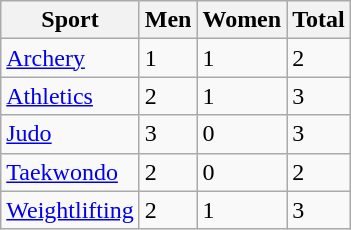<table class="wikitable sortable">
<tr>
<th>Sport</th>
<th>Men</th>
<th>Women</th>
<th>Total</th>
</tr>
<tr>
<td><a href='#'>Archery</a></td>
<td>1</td>
<td>1</td>
<td>2</td>
</tr>
<tr>
<td><a href='#'>Athletics</a></td>
<td>2</td>
<td>1</td>
<td>3</td>
</tr>
<tr>
<td><a href='#'>Judo</a></td>
<td>3</td>
<td>0</td>
<td>3</td>
</tr>
<tr>
<td><a href='#'>Taekwondo</a></td>
<td>2</td>
<td>0</td>
<td>2</td>
</tr>
<tr>
<td><a href='#'>Weightlifting</a></td>
<td>2</td>
<td>1</td>
<td>3</td>
</tr>
</table>
